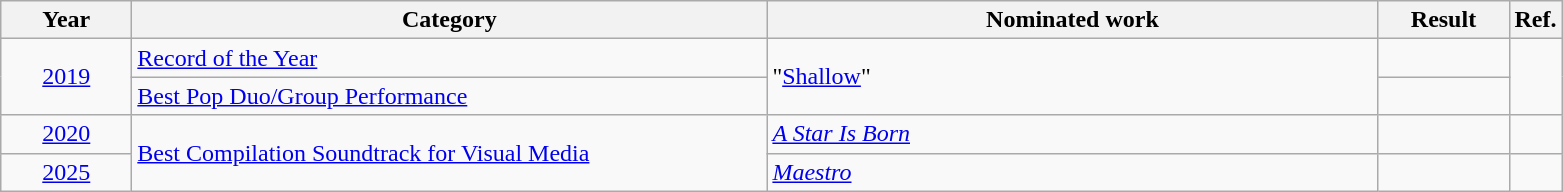<table class=wikitable>
<tr>
<th scope="col" style="width:5em;">Year</th>
<th scope="col" style="width:26em;">Category</th>
<th scope="col" style="width:25em;">Nominated work</th>
<th scope="col" style="width:5em;">Result</th>
<th>Ref.</th>
</tr>
<tr>
<td style="text-align:center;", rowspan="2"><a href='#'>2019</a></td>
<td><a href='#'>Record of the Year</a></td>
<td rowspan="2">"<a href='#'>Shallow</a>"</td>
<td></td>
<td style="text-align:center;" rowspan="2"></td>
</tr>
<tr>
<td><a href='#'>Best Pop Duo/Group Performance</a></td>
<td></td>
</tr>
<tr>
<td style="text-align:center;"><a href='#'>2020</a></td>
<td rowspan="2"><a href='#'>Best Compilation Soundtrack for Visual Media</a></td>
<td><em><a href='#'>A Star Is Born</a></em></td>
<td></td>
<td style="text-align:center;"></td>
</tr>
<tr>
<td style="text-align:center;"><a href='#'>2025</a></td>
<td><em><a href='#'>Maestro</a></em></td>
<td></td>
<td style="text-align:center;"></td>
</tr>
</table>
